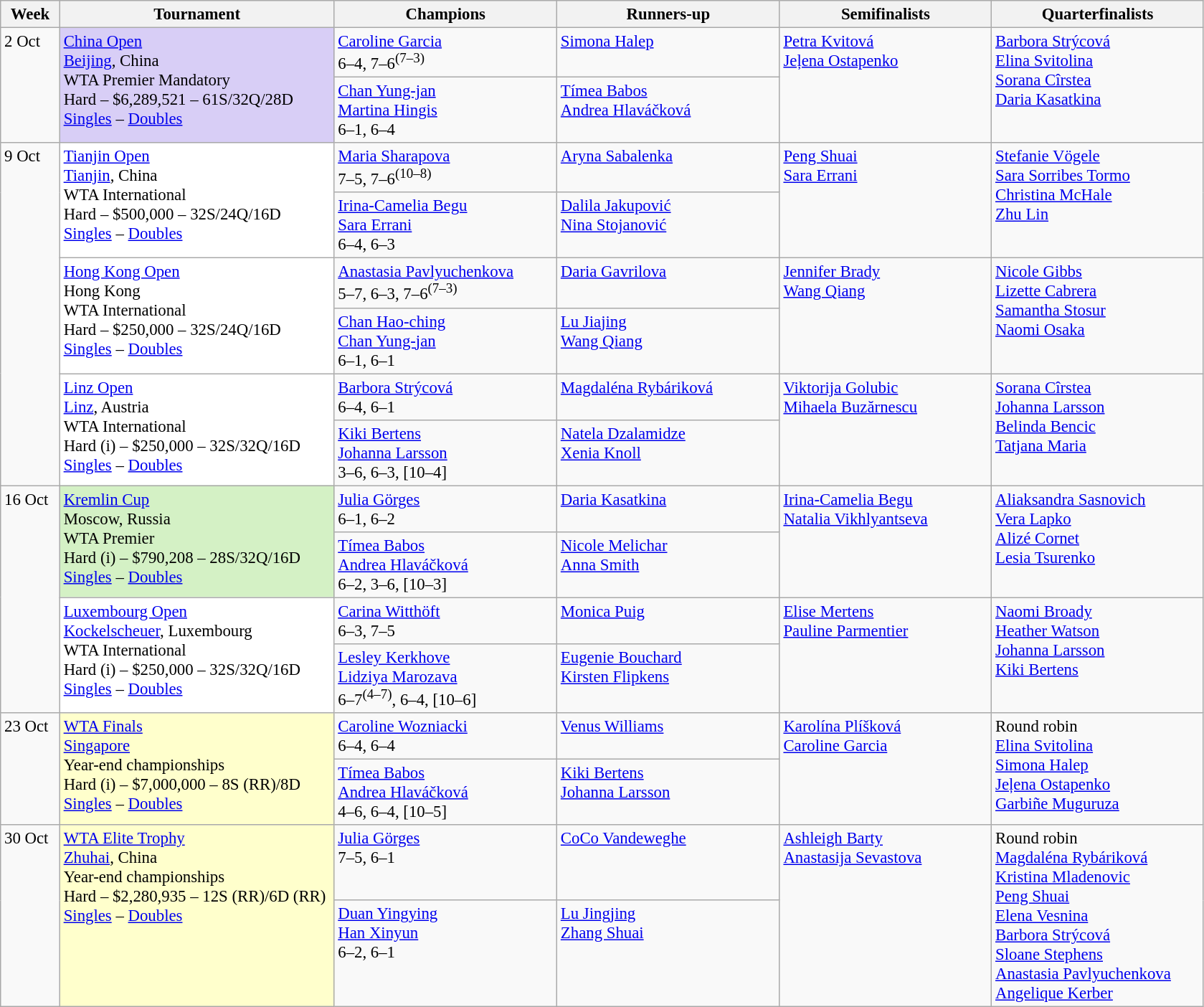<table class=wikitable style=font-size:95%>
<tr>
<th style="width:48px;">Week</th>
<th style="width:248px;">Tournament</th>
<th style="width:200px;">Champions</th>
<th style="width:200px;">Runners-up</th>
<th style="width:190px;">Semifinalists</th>
<th style="width:190px;">Quarterfinalists</th>
</tr>
<tr valign=top>
<td rowspan=2>2 Oct</td>
<td style="background:#d8cef6;" rowspan="2"><a href='#'>China Open</a><br> <a href='#'>Beijing</a>, China<br>WTA Premier Mandatory<br>Hard – $6,289,521 – 61S/32Q/28D<br><a href='#'>Singles</a> – <a href='#'>Doubles</a></td>
<td> <a href='#'>Caroline Garcia</a> <br> 6–4, 7–6<sup>(7–3)</sup></td>
<td> <a href='#'>Simona Halep</a></td>
<td rowspan=2> <a href='#'>Petra Kvitová</a> <br>  <a href='#'>Jeļena Ostapenko</a></td>
<td rowspan=2> <a href='#'>Barbora Strýcová</a> <br> <a href='#'>Elina Svitolina</a> <br>  <a href='#'>Sorana Cîrstea</a> <br>  <a href='#'>Daria Kasatkina</a></td>
</tr>
<tr valign=top>
<td> <a href='#'>Chan Yung-jan</a> <br> <a href='#'>Martina Hingis</a> <br> 6–1, 6–4</td>
<td> <a href='#'>Tímea Babos</a> <br>  <a href='#'>Andrea Hlaváčková</a></td>
</tr>
<tr valign=top>
<td rowspan=6>9 Oct</td>
<td style="background:#fff;" rowspan="2"><a href='#'>Tianjin Open</a><br>  <a href='#'>Tianjin</a>, China<br>WTA International<br>Hard – $500,000 – 32S/24Q/16D<br><a href='#'>Singles</a> – <a href='#'>Doubles</a></td>
<td> <a href='#'>Maria Sharapova</a> <br> 7–5, 7–6<sup>(10–8)</sup></td>
<td> <a href='#'>Aryna Sabalenka</a></td>
<td rowspan=2> <a href='#'>Peng Shuai</a> <br>  <a href='#'>Sara Errani</a></td>
<td rowspan=2> <a href='#'>Stefanie Vögele</a><br> <a href='#'>Sara Sorribes Tormo</a> <br> <a href='#'>Christina McHale</a><br>  <a href='#'>Zhu Lin</a></td>
</tr>
<tr valign=top>
<td> <a href='#'>Irina-Camelia Begu</a> <br> <a href='#'>Sara Errani</a> <br> 6–4, 6–3</td>
<td> <a href='#'>Dalila Jakupović</a> <br>  <a href='#'>Nina Stojanović</a></td>
</tr>
<tr valign=top>
<td style="background:#fff;" rowspan="2"><a href='#'>Hong Kong Open</a><br> Hong Kong<br>WTA International<br>Hard – $250,000 – 32S/24Q/16D<br><a href='#'>Singles</a> – <a href='#'>Doubles</a></td>
<td> <a href='#'>Anastasia Pavlyuchenkova</a> <br> 5–7, 6–3, 7–6<sup>(7–3)</sup></td>
<td> <a href='#'>Daria Gavrilova</a></td>
<td rowspan=2> <a href='#'>Jennifer Brady</a> <br>  <a href='#'>Wang Qiang</a></td>
<td rowspan=2> <a href='#'>Nicole Gibbs</a> <br> <a href='#'>Lizette Cabrera</a> <br> <a href='#'>Samantha Stosur</a> <br>  <a href='#'>Naomi Osaka</a></td>
</tr>
<tr valign=top>
<td> <a href='#'>Chan Hao-ching</a> <br> <a href='#'>Chan Yung-jan</a> <br> 6–1, 6–1</td>
<td> <a href='#'>Lu Jiajing</a> <br>  <a href='#'>Wang Qiang</a></td>
</tr>
<tr valign=top>
<td style="background:#fff;" rowspan="2"><a href='#'>Linz Open</a><br> <a href='#'>Linz</a>, Austria<br>WTA International<br>Hard (i) – $250,000 – 32S/32Q/16D<br><a href='#'>Singles</a> – <a href='#'>Doubles</a></td>
<td> <a href='#'>Barbora Strýcová</a> <br> 6–4, 6–1</td>
<td> <a href='#'>Magdaléna Rybáriková</a></td>
<td rowspan=2> <a href='#'>Viktorija Golubic</a> <br> <a href='#'>Mihaela Buzărnescu</a></td>
<td rowspan=2> <a href='#'>Sorana Cîrstea</a> <br> <a href='#'>Johanna Larsson</a> <br> <a href='#'>Belinda Bencic</a> <br>  <a href='#'>Tatjana Maria</a></td>
</tr>
<tr valign=top>
<td> <a href='#'>Kiki Bertens</a> <br> <a href='#'>Johanna Larsson</a> <br> 3–6, 6–3, [10–4]</td>
<td> <a href='#'>Natela Dzalamidze</a> <br>  <a href='#'>Xenia Knoll</a></td>
</tr>
<tr valign=top>
<td rowspan=4>16 Oct</td>
<td style="background:#D4F1C5;" rowspan="2"><a href='#'>Kremlin Cup</a><br>  Moscow, Russia<br>WTA Premier<br>Hard (i) – $790,208 – 28S/32Q/16D<br><a href='#'>Singles</a> – <a href='#'>Doubles</a></td>
<td> <a href='#'>Julia Görges</a><br> 6–1, 6–2</td>
<td> <a href='#'>Daria Kasatkina</a></td>
<td rowspan=2> <a href='#'>Irina-Camelia Begu</a> <br>  <a href='#'>Natalia Vikhlyantseva</a></td>
<td rowspan=2> <a href='#'>Aliaksandra Sasnovich</a> <br> <a href='#'>Vera Lapko</a><br> <a href='#'>Alizé Cornet</a> <br>  <a href='#'>Lesia Tsurenko</a></td>
</tr>
<tr valign=top>
<td> <a href='#'>Tímea Babos</a> <br>  <a href='#'>Andrea Hlaváčková</a> <br> 6–2, 3–6, [10–3]</td>
<td> <a href='#'>Nicole Melichar</a> <br>  <a href='#'>Anna Smith</a></td>
</tr>
<tr valign=top>
<td style="background:#fff;" rowspan="2"><a href='#'>Luxembourg Open</a><br> <a href='#'>Kockelscheuer</a>, Luxembourg<br>WTA International<br>Hard (i) – $250,000 – 32S/32Q/16D<br><a href='#'>Singles</a> – <a href='#'>Doubles</a></td>
<td> <a href='#'>Carina Witthöft</a><br> 6–3, 7–5</td>
<td> <a href='#'>Monica Puig</a></td>
<td rowspan=2> <a href='#'>Elise Mertens</a> <br>  <a href='#'>Pauline Parmentier</a></td>
<td rowspan=2> <a href='#'>Naomi Broady</a> <br> <a href='#'>Heather Watson</a> <br> <a href='#'>Johanna Larsson</a><br>  <a href='#'>Kiki Bertens</a></td>
</tr>
<tr valign=top>
<td> <a href='#'>Lesley Kerkhove</a> <br>  <a href='#'>Lidziya Marozava</a> <br> 6–7<sup>(4–7)</sup>, 6–4, [10–6]</td>
<td> <a href='#'>Eugenie Bouchard</a> <br>  <a href='#'>Kirsten Flipkens</a></td>
</tr>
<tr valign=top>
<td rowspan=2>23 Oct</td>
<td style="background:#ffc;" rowspan="2"><a href='#'>WTA Finals</a><br> <a href='#'>Singapore</a><br>Year-end championships<br>Hard (i) – $7,000,000 – 8S (RR)/8D<br><a href='#'>Singles</a> – <a href='#'>Doubles</a></td>
<td> <a href='#'>Caroline Wozniacki</a><br> 6–4, 6–4</td>
<td> <a href='#'>Venus Williams</a></td>
<td rowspan="2"> <a href='#'>Karolína Plíšková</a> <br>  <a href='#'>Caroline Garcia</a></td>
<td rowspan="2">Round robin <br>  <a href='#'>Elina Svitolina</a> <br>  <a href='#'>Simona Halep</a> <br>  <a href='#'>Jeļena Ostapenko</a> <br>  <a href='#'>Garbiñe Muguruza</a></td>
</tr>
<tr valign=top>
<td> <a href='#'>Tímea Babos</a> <br>  <a href='#'>Andrea Hlaváčková</a> <br> 4–6, 6–4, [10–5]</td>
<td> <a href='#'>Kiki Bertens</a> <br>  <a href='#'>Johanna Larsson</a></td>
</tr>
<tr valign=top>
<td rowspan="2">30 Oct</td>
<td style="background:#ffc;" rowspan="2"><a href='#'>WTA Elite Trophy</a><br> <a href='#'>Zhuhai</a>, China<br>Year-end championships<br>Hard – $2,280,935 – 12S (RR)/6D (RR)<br><a href='#'>Singles</a> – <a href='#'>Doubles</a></td>
<td> <a href='#'>Julia Görges</a><br> 7–5, 6–1</td>
<td> <a href='#'>CoCo Vandeweghe</a></td>
<td rowspan="2"> <a href='#'>Ashleigh Barty</a> <br>  <a href='#'>Anastasija Sevastova</a></td>
<td rowspan="2">Round robin <br>  <a href='#'>Magdaléna Rybáriková</a> <br>  <a href='#'>Kristina Mladenovic</a> <br>  <a href='#'>Peng Shuai</a> <br>  <a href='#'>Elena Vesnina</a> <br>  <a href='#'>Barbora Strýcová</a> <br>  <a href='#'>Sloane Stephens</a> <br>  <a href='#'>Anastasia Pavlyuchenkova</a> <br>  <a href='#'>Angelique Kerber</a></td>
</tr>
<tr valign=top>
<td>  <a href='#'>Duan Yingying</a> <br>  <a href='#'>Han Xinyun</a> <br> 6–2, 6–1</td>
<td> <a href='#'>Lu Jingjing</a> <br>  <a href='#'>Zhang Shuai</a></td>
</tr>
</table>
